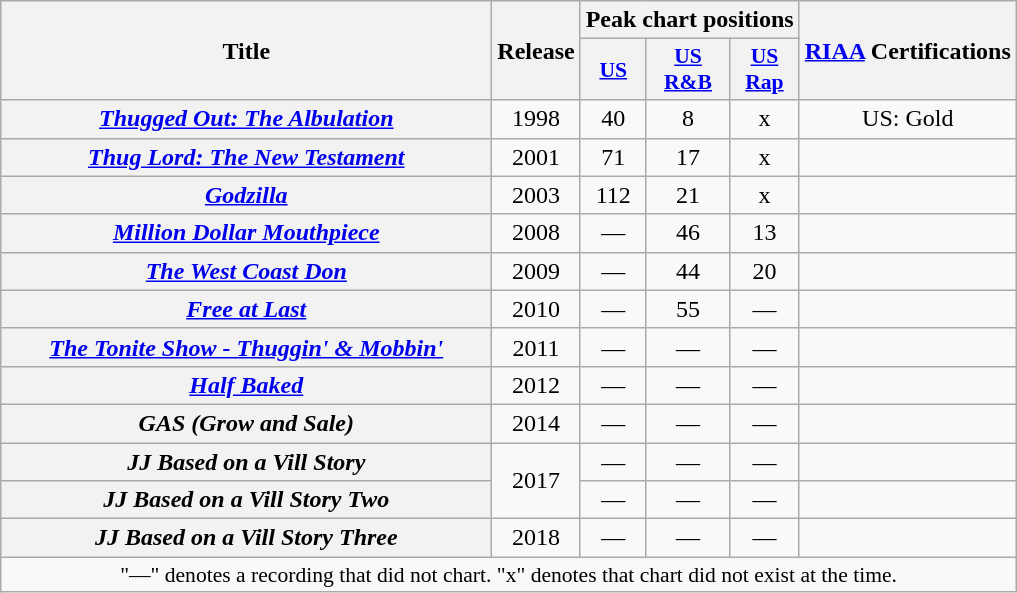<table class="wikitable plainrowheaders" style="text-align:center;">
<tr>
<th scope="col" rowspan="2" style="width:20em;">Title</th>
<th scope="col" rowspan="2">Release</th>
<th colspan="3">Peak chart positions</th>
<th rowspan="2"><a href='#'>RIAA</a> Certifications</th>
</tr>
<tr>
<th scope="col" style=font-size:90%;"><a href='#'>US</a></th>
<th scope="col" style=font-size:90%;"><a href='#'>US<br>R&B</a></th>
<th scope="col" style=font-size:90%;"><a href='#'>US<br>Rap</a></th>
</tr>
<tr>
<th scope="row"><em><a href='#'>Thugged Out: The Albulation</a></em></th>
<td>1998</td>
<td>40</td>
<td>8</td>
<td>x</td>
<td>US: Gold</td>
</tr>
<tr>
<th scope="row"><em><a href='#'>Thug Lord: The New Testament</a></em></th>
<td>2001</td>
<td>71</td>
<td>17</td>
<td>x</td>
<td></td>
</tr>
<tr>
<th scope="row"><em><a href='#'>Godzilla</a></em></th>
<td>2003</td>
<td>112</td>
<td>21</td>
<td>x</td>
<td></td>
</tr>
<tr>
<th scope="row"><em><a href='#'>Million Dollar Mouthpiece</a></em></th>
<td>2008</td>
<td>—</td>
<td>46</td>
<td>13</td>
<td></td>
</tr>
<tr>
<th scope="row"><em><a href='#'>The West Coast Don</a></em></th>
<td>2009</td>
<td>—</td>
<td>44</td>
<td>20</td>
<td></td>
</tr>
<tr>
<th scope="row"><em><a href='#'>Free at Last</a></em></th>
<td>2010</td>
<td>—</td>
<td>55</td>
<td>—</td>
<td></td>
</tr>
<tr>
<th scope="row"><em><a href='#'>The Tonite Show - Thuggin' & Mobbin'</a></em></th>
<td>2011</td>
<td>—</td>
<td>—</td>
<td>—</td>
<td></td>
</tr>
<tr>
<th scope="row"><em><a href='#'>Half Baked</a></em></th>
<td>2012</td>
<td>—</td>
<td>—</td>
<td>—</td>
<td></td>
</tr>
<tr>
<th scope="row"><em>GAS (Grow and Sale)</em></th>
<td>2014</td>
<td>—</td>
<td>—</td>
<td>—</td>
<td></td>
</tr>
<tr>
<th scope="row"><em>JJ Based on a Vill Story</em></th>
<td rowspan=2>2017</td>
<td>—</td>
<td>—</td>
<td>—</td>
<td></td>
</tr>
<tr>
<th scope="row"><em>JJ Based on a Vill Story Two</em></th>
<td>—</td>
<td>—</td>
<td>—</td>
<td></td>
</tr>
<tr>
<th scope="row"><em>JJ Based on a Vill Story Three</em></th>
<td>2018</td>
<td>—</td>
<td>—</td>
<td>—</td>
<td></td>
</tr>
<tr>
<td colspan="8" style="font-size:90%;">"—" denotes a recording that did not chart. "x" denotes that chart did not exist at the time.</td>
</tr>
</table>
